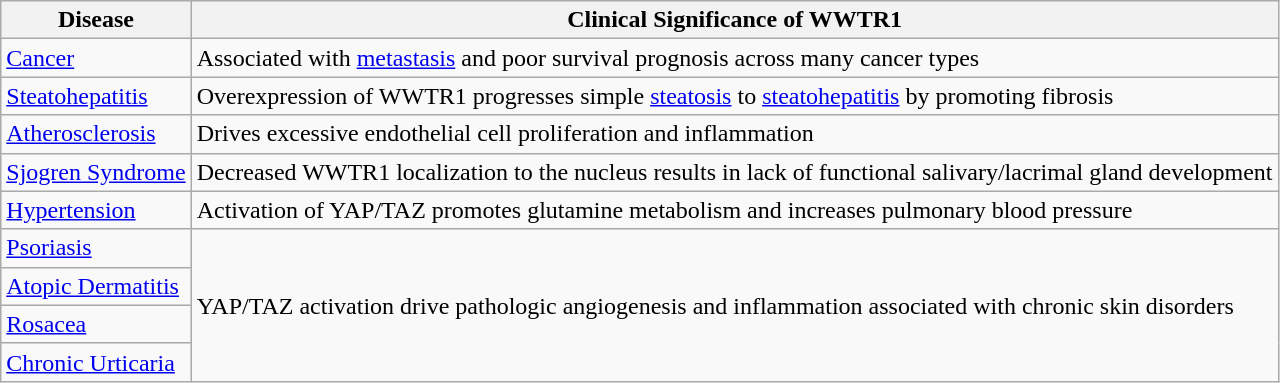<table class="wikitable">
<tr>
<th>Disease</th>
<th>Clinical Significance of WWTR1</th>
</tr>
<tr>
<td><a href='#'>Cancer</a></td>
<td>Associated with <a href='#'>metastasis</a> and poor survival prognosis across many cancer types</td>
</tr>
<tr>
<td><a href='#'>Steatohepatitis</a></td>
<td>Overexpression of WWTR1 progresses simple <a href='#'>steatosis</a> to <a href='#'>steatohepatitis</a> by promoting fibrosis</td>
</tr>
<tr>
<td><a href='#'>Atherosclerosis</a></td>
<td>Drives excessive endothelial cell proliferation and inflammation</td>
</tr>
<tr>
<td><a href='#'>Sjogren Syndrome</a></td>
<td>Decreased WWTR1 localization to the nucleus results in lack of functional salivary/lacrimal gland development</td>
</tr>
<tr>
<td><a href='#'>Hypertension</a></td>
<td>Activation of YAP/TAZ promotes glutamine metabolism and increases pulmonary blood pressure</td>
</tr>
<tr>
<td><a href='#'>Psoriasis</a></td>
<td rowspan="4">YAP/TAZ activation drive pathologic angiogenesis and inflammation associated with chronic skin disorders</td>
</tr>
<tr>
<td><a href='#'>Atopic Dermatitis</a></td>
</tr>
<tr>
<td><a href='#'>Rosacea</a></td>
</tr>
<tr>
<td><a href='#'>Chronic Urticaria</a></td>
</tr>
</table>
